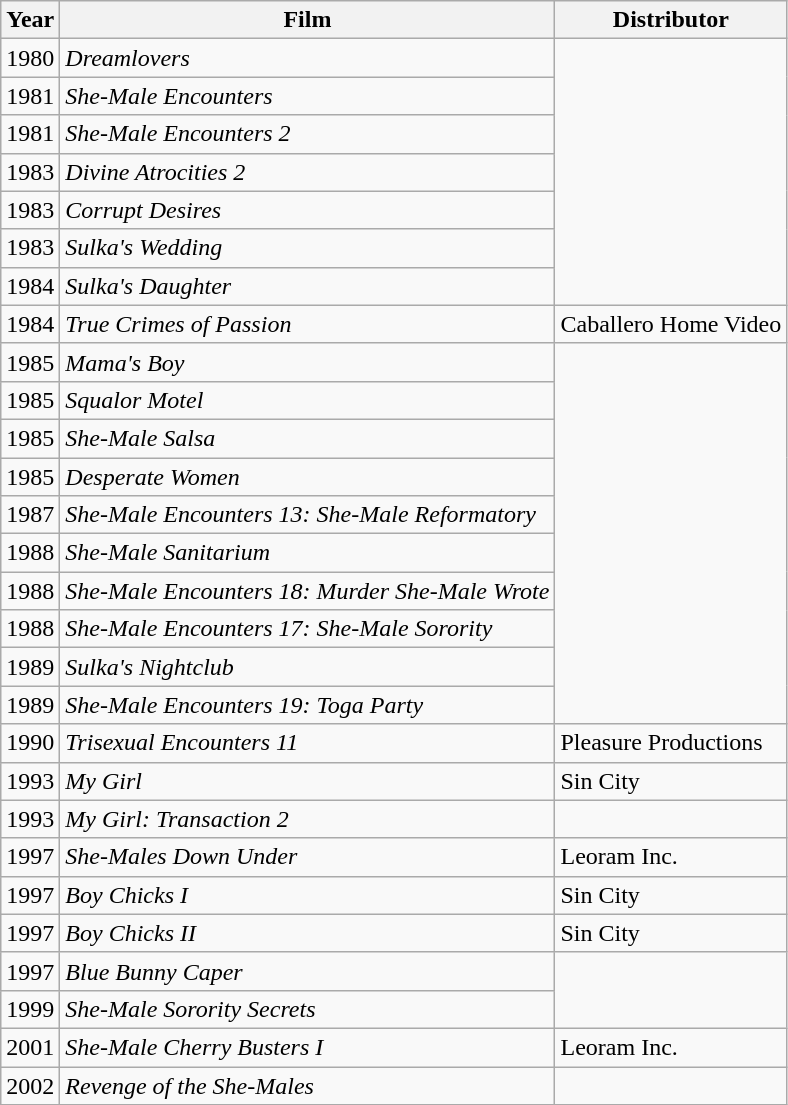<table class="wikitable">
<tr>
<th>Year</th>
<th>Film</th>
<th>Distributor</th>
</tr>
<tr>
<td>1980</td>
<td><em>Dreamlovers</em></td>
</tr>
<tr>
<td>1981</td>
<td><em>She-Male Encounters</em></td>
</tr>
<tr>
<td>1981</td>
<td><em>She-Male Encounters 2</em></td>
</tr>
<tr>
<td>1983</td>
<td><em>Divine Atrocities 2</em></td>
</tr>
<tr>
<td>1983</td>
<td><em>Corrupt Desires</em></td>
</tr>
<tr>
<td>1983</td>
<td><em>Sulka's Wedding</em></td>
</tr>
<tr>
<td>1984</td>
<td><em>Sulka's Daughter</em></td>
</tr>
<tr>
<td>1984</td>
<td><em>True Crimes of Passion</em></td>
<td>Caballero Home Video</td>
</tr>
<tr>
<td>1985</td>
<td><em>Mama's Boy</em></td>
</tr>
<tr>
<td>1985</td>
<td><em>Squalor Motel</em></td>
</tr>
<tr>
<td>1985</td>
<td><em>She-Male Salsa</em></td>
</tr>
<tr>
<td>1985</td>
<td><em>Desperate Women</em></td>
</tr>
<tr>
<td>1987</td>
<td><em>She-Male Encounters 13: She-Male Reformatory</em></td>
</tr>
<tr>
<td>1988</td>
<td><em>She-Male Sanitarium</em></td>
</tr>
<tr>
<td>1988</td>
<td><em>She-Male Encounters 18: Murder She-Male Wrote</em></td>
</tr>
<tr>
<td>1988</td>
<td><em>She-Male Encounters 17: She-Male Sorority</em></td>
</tr>
<tr>
<td>1989</td>
<td><em>Sulka's Nightclub</em></td>
</tr>
<tr>
<td>1989</td>
<td><em>She-Male Encounters 19: Toga Party</em></td>
</tr>
<tr>
<td>1990</td>
<td><em>Trisexual Encounters 11</em></td>
<td>Pleasure Productions</td>
</tr>
<tr>
<td>1993</td>
<td><em>My Girl</em></td>
<td>Sin City</td>
</tr>
<tr>
<td>1993</td>
<td><em>My Girl: Transaction 2</em></td>
</tr>
<tr>
<td>1997</td>
<td><em>She-Males Down Under</em></td>
<td>Leoram Inc.</td>
</tr>
<tr>
<td>1997</td>
<td><em>Boy Chicks I</em></td>
<td>Sin City</td>
</tr>
<tr>
<td>1997</td>
<td><em>Boy Chicks II</em></td>
<td>Sin City</td>
</tr>
<tr>
<td>1997</td>
<td><em>Blue Bunny Caper</em></td>
</tr>
<tr>
<td>1999</td>
<td><em>She-Male Sorority Secrets</em></td>
</tr>
<tr>
<td>2001</td>
<td><em>She-Male Cherry Busters I</em></td>
<td>Leoram Inc.</td>
</tr>
<tr>
<td>2002</td>
<td><em>Revenge of the She-Males</em></td>
</tr>
<tr>
</tr>
</table>
